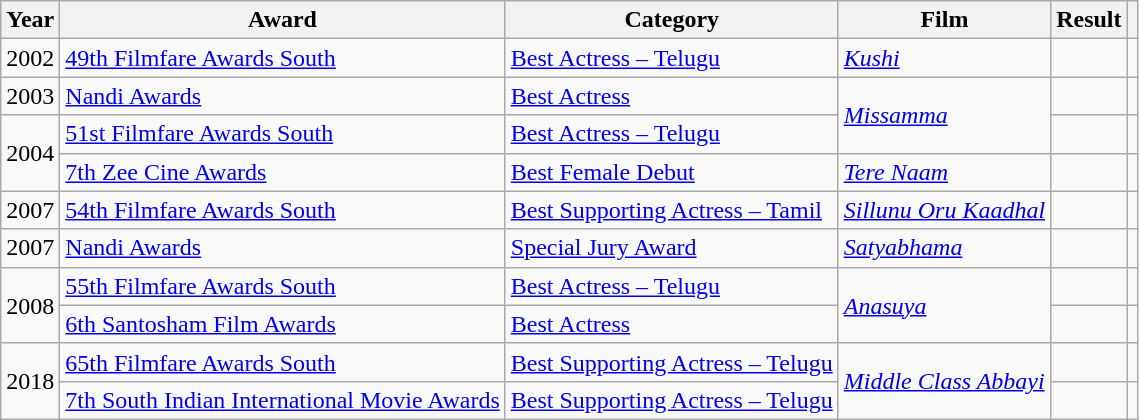<table class="wikitable sortable">
<tr>
<th scope="col">Year</th>
<th scope="col">Award</th>
<th scope="col">Category</th>
<th scope="col">Film</th>
<th scope="col">Result</th>
<th scope="col" class="unsortable"></th>
</tr>
<tr>
<td>2002</td>
<td><a href='#'>49th Filmfare Awards South</a></td>
<td><a href='#'>Best Actress – Telugu</a></td>
<td><em><a href='#'>Kushi</a></em></td>
<td></td>
<td></td>
</tr>
<tr>
<td>2003</td>
<td><a href='#'>Nandi Awards</a></td>
<td><a href='#'>Best Actress</a></td>
<td rowspan="2"><em><a href='#'>Missamma</a></em></td>
<td></td>
<td></td>
</tr>
<tr>
<td rowspan="2">2004</td>
<td><a href='#'>51st Filmfare Awards South</a></td>
<td><a href='#'>Best Actress – Telugu</a></td>
<td></td>
<td></td>
</tr>
<tr>
<td><a href='#'>7th Zee Cine Awards</a></td>
<td><a href='#'>Best Female Debut</a></td>
<td><em><a href='#'>Tere Naam</a></em></td>
<td></td>
<td></td>
</tr>
<tr>
<td>2007</td>
<td><a href='#'>54th Filmfare Awards South</a></td>
<td><a href='#'>Best Supporting Actress – Tamil</a></td>
<td><em><a href='#'>Sillunu Oru Kaadhal</a></em></td>
<td></td>
<td></td>
</tr>
<tr>
<td>2007</td>
<td><a href='#'>Nandi Awards</a></td>
<td><a href='#'>Special Jury Award</a></td>
<td><em><a href='#'>Satyabhama</a></em></td>
<td></td>
<td></td>
</tr>
<tr>
<td rowspan="2">2008</td>
<td><a href='#'>55th Filmfare Awards South</a></td>
<td><a href='#'>Best Actress – Telugu</a></td>
<td rowspan="2"><em><a href='#'>Anasuya</a></em></td>
<td></td>
<td></td>
</tr>
<tr>
<td><a href='#'>6th Santosham Film Awards</a></td>
<td><a href='#'>Best Actress</a></td>
<td></td>
<td></td>
</tr>
<tr>
<td rowspan="2">2018</td>
<td><a href='#'>65th Filmfare Awards South</a></td>
<td><a href='#'>Best Supporting Actress – Telugu</a></td>
<td rowspan="2"><em><a href='#'>Middle Class Abbayi</a></em></td>
<td></td>
<td></td>
</tr>
<tr>
<td><a href='#'>7th South Indian International Movie Awards</a></td>
<td><a href='#'>Best Supporting Actress – Telugu</a></td>
<td></td>
<td></td>
</tr>
</table>
